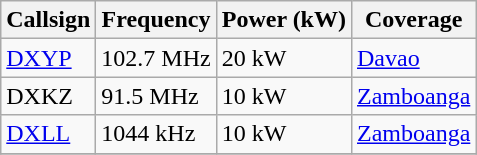<table class="wikitable">
<tr>
<th>Callsign</th>
<th>Frequency</th>
<th>Power (kW)</th>
<th>Coverage</th>
</tr>
<tr>
<td><a href='#'>DXYP</a></td>
<td>102.7 MHz</td>
<td>20 kW</td>
<td><a href='#'>Davao</a></td>
</tr>
<tr>
<td>DXKZ</td>
<td>91.5 MHz</td>
<td>10 kW</td>
<td><a href='#'>Zamboanga</a></td>
</tr>
<tr>
<td><a href='#'>DXLL</a></td>
<td>1044 kHz</td>
<td>10 kW</td>
<td><a href='#'>Zamboanga</a></td>
</tr>
<tr>
</tr>
</table>
